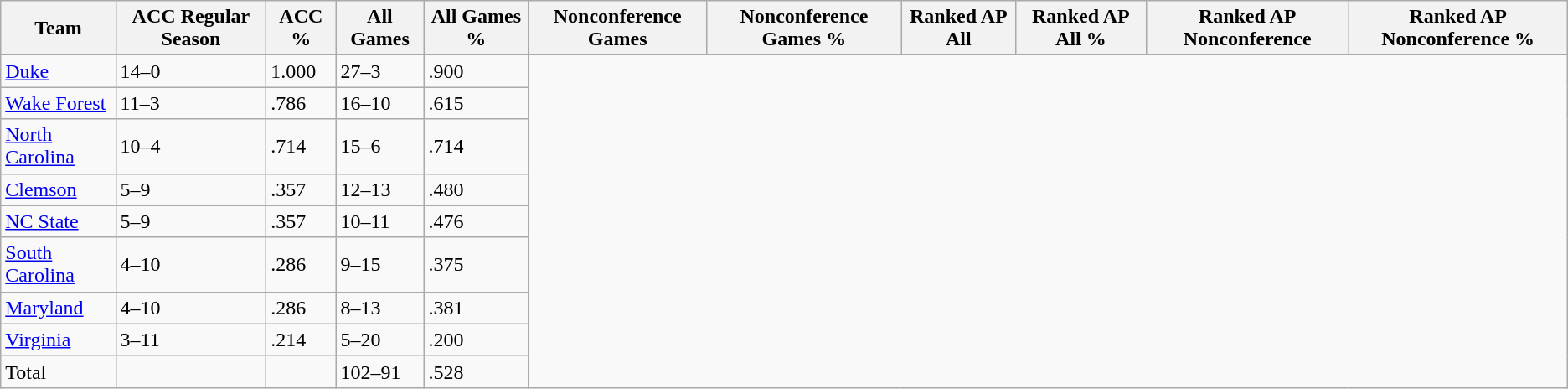<table class="wikitable">
<tr>
<th>Team</th>
<th>ACC Regular Season</th>
<th>ACC %</th>
<th>All Games</th>
<th>All Games %</th>
<th>Nonconference Games</th>
<th>Nonconference Games %</th>
<th>Ranked AP All</th>
<th>Ranked AP All %</th>
<th>Ranked AP Nonconference</th>
<th>Ranked AP Nonconference %</th>
</tr>
<tr>
<td><a href='#'>Duke</a></td>
<td>14–0</td>
<td>1.000</td>
<td>27–3</td>
<td>.900</td>
</tr>
<tr>
<td><a href='#'>Wake Forest</a></td>
<td>11–3</td>
<td>.786</td>
<td>16–10</td>
<td>.615</td>
</tr>
<tr>
<td><a href='#'>North Carolina</a></td>
<td>10–4</td>
<td>.714</td>
<td>15–6</td>
<td>.714</td>
</tr>
<tr>
<td><a href='#'>Clemson</a></td>
<td>5–9</td>
<td>.357</td>
<td>12–13</td>
<td>.480</td>
</tr>
<tr>
<td><a href='#'>NC State</a></td>
<td>5–9</td>
<td>.357</td>
<td>10–11</td>
<td>.476</td>
</tr>
<tr>
<td><a href='#'>South Carolina</a></td>
<td>4–10</td>
<td>.286</td>
<td>9–15</td>
<td>.375</td>
</tr>
<tr>
<td><a href='#'>Maryland</a></td>
<td>4–10</td>
<td>.286</td>
<td>8–13</td>
<td>.381</td>
</tr>
<tr>
<td><a href='#'>Virginia</a></td>
<td>3–11</td>
<td>.214</td>
<td>5–20</td>
<td>.200</td>
</tr>
<tr>
<td>Total</td>
<td></td>
<td></td>
<td>102–91</td>
<td>.528</td>
</tr>
</table>
